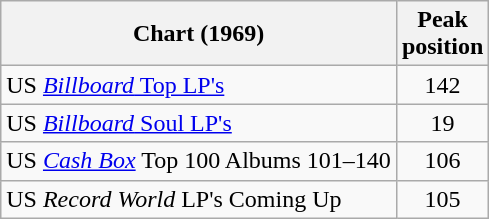<table class="wikitable">
<tr>
<th>Chart (1969)</th>
<th>Peak<br>position</th>
</tr>
<tr>
<td>US <a href='#'><em>Billboard</em> Top LP's</a></td>
<td align="center">142</td>
</tr>
<tr>
<td>US <a href='#'><em>Billboard</em> Soul LP's</a></td>
<td align="center">19</td>
</tr>
<tr>
<td>US <em><a href='#'>Cash Box</a></em> Top 100 Albums 101–140</td>
<td align="center">106</td>
</tr>
<tr>
<td>US <em>Record World</em> LP's Coming Up</td>
<td align="center">105</td>
</tr>
</table>
